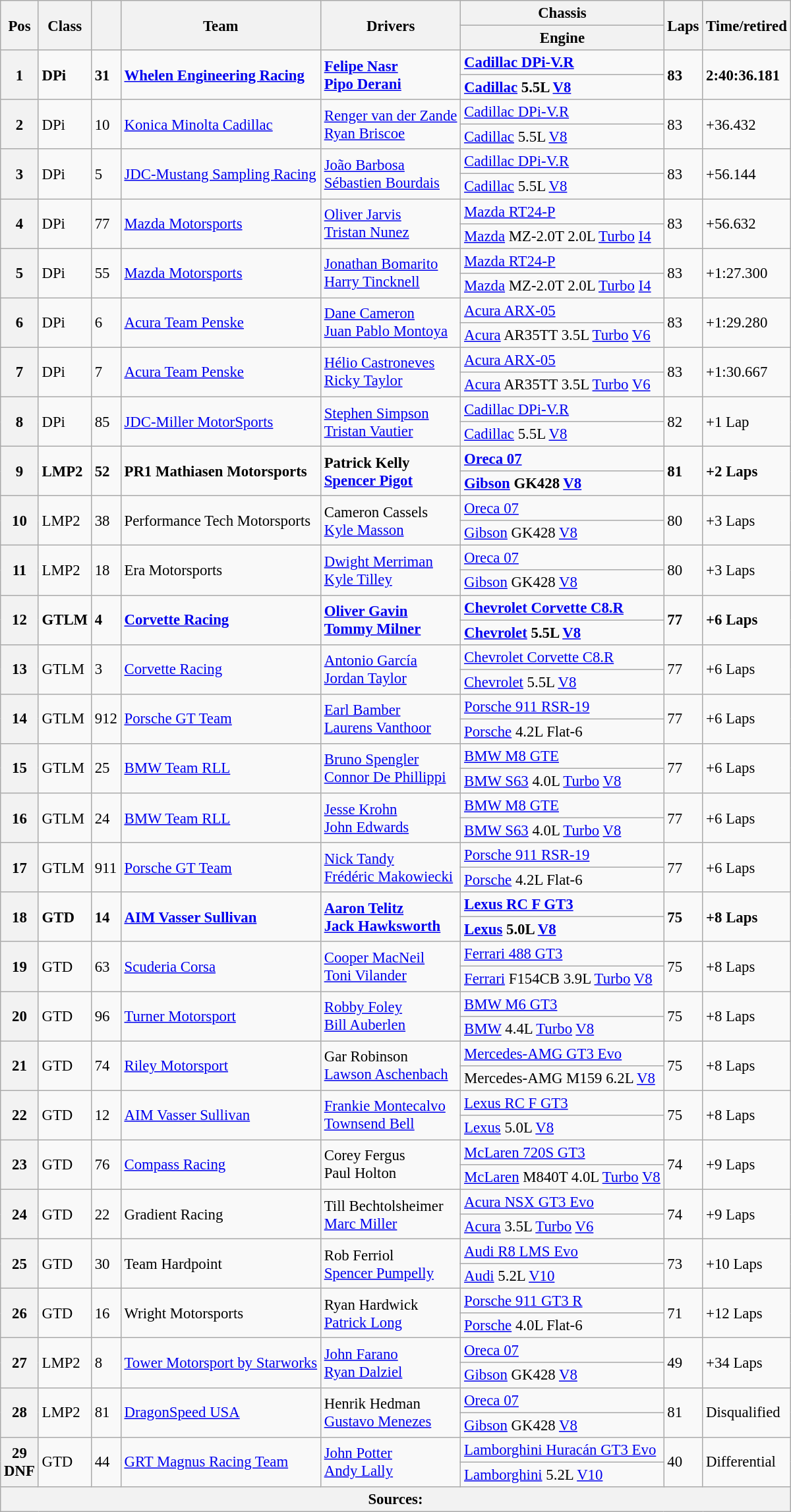<table class="wikitable" style="font-size: 95%;">
<tr>
<th rowspan=2>Pos</th>
<th rowspan=2>Class</th>
<th rowspan=2></th>
<th rowspan=2>Team</th>
<th rowspan=2>Drivers</th>
<th>Chassis</th>
<th rowspan=2>Laps</th>
<th rowspan=2>Time/retired</th>
</tr>
<tr>
<th>Engine</th>
</tr>
<tr style="font-weight:bold">
<th rowspan=2>1</th>
<td rowspan=2>DPi</td>
<td rowspan=2>31</td>
<td rowspan=2> <a href='#'>Whelen Engineering Racing</a></td>
<td rowspan=2> <a href='#'>Felipe Nasr</a><br> <a href='#'>Pipo Derani</a></td>
<td><a href='#'>Cadillac DPi-V.R</a></td>
<td rowspan=2>83</td>
<td rowspan=2>2:40:36.181</td>
</tr>
<tr style="font-weight:bold">
<td><a href='#'>Cadillac</a> 5.5L <a href='#'>V8</a></td>
</tr>
<tr>
<th rowspan=2>2</th>
<td rowspan=2>DPi</td>
<td rowspan=2>10</td>
<td rowspan=2> <a href='#'>Konica Minolta Cadillac</a></td>
<td rowspan=2> <a href='#'>Renger van der Zande</a><br> <a href='#'>Ryan Briscoe</a></td>
<td><a href='#'>Cadillac DPi-V.R</a></td>
<td rowspan=2>83</td>
<td rowspan=2>+36.432</td>
</tr>
<tr>
<td><a href='#'>Cadillac</a> 5.5L <a href='#'>V8</a></td>
</tr>
<tr>
<th rowspan=2>3</th>
<td rowspan=2>DPi</td>
<td rowspan=2>5</td>
<td rowspan=2> <a href='#'>JDC-Mustang Sampling Racing</a></td>
<td rowspan=2> <a href='#'>João Barbosa</a><br> <a href='#'>Sébastien Bourdais</a></td>
<td><a href='#'>Cadillac DPi-V.R</a></td>
<td rowspan=2>83</td>
<td rowspan=2>+56.144</td>
</tr>
<tr>
<td><a href='#'>Cadillac</a> 5.5L <a href='#'>V8</a></td>
</tr>
<tr>
<th rowspan=2>4</th>
<td rowspan=2>DPi</td>
<td rowspan=2>77</td>
<td rowspan=2> <a href='#'>Mazda Motorsports</a></td>
<td rowspan=2> <a href='#'>Oliver Jarvis</a><br> <a href='#'>Tristan Nunez</a></td>
<td><a href='#'>Mazda RT24-P</a></td>
<td rowspan=2>83</td>
<td rowspan=2>+56.632</td>
</tr>
<tr>
<td><a href='#'>Mazda</a> MZ-2.0T 2.0L <a href='#'>Turbo</a> <a href='#'>I4</a></td>
</tr>
<tr>
<th rowspan=2>5</th>
<td rowspan=2>DPi</td>
<td rowspan=2>55</td>
<td rowspan=2> <a href='#'>Mazda Motorsports</a></td>
<td rowspan=2> <a href='#'>Jonathan Bomarito</a><br> <a href='#'>Harry Tincknell</a></td>
<td><a href='#'>Mazda RT24-P</a></td>
<td rowspan=2>83</td>
<td rowspan=2>+1:27.300</td>
</tr>
<tr>
<td><a href='#'>Mazda</a> MZ-2.0T 2.0L <a href='#'>Turbo</a> <a href='#'>I4</a></td>
</tr>
<tr>
<th rowspan=2>6</th>
<td rowspan=2>DPi</td>
<td rowspan=2>6</td>
<td rowspan=2> <a href='#'>Acura Team Penske</a></td>
<td rowspan=2> <a href='#'>Dane Cameron</a><br> <a href='#'>Juan Pablo Montoya</a></td>
<td><a href='#'>Acura ARX-05</a></td>
<td rowspan=2>83</td>
<td rowspan=2>+1:29.280</td>
</tr>
<tr>
<td><a href='#'>Acura</a> AR35TT 3.5L <a href='#'>Turbo</a> <a href='#'>V6</a></td>
</tr>
<tr>
<th rowspan=2>7</th>
<td rowspan=2>DPi</td>
<td rowspan=2>7</td>
<td rowspan=2> <a href='#'>Acura Team Penske</a></td>
<td rowspan=2> <a href='#'>Hélio Castroneves</a><br> <a href='#'>Ricky Taylor</a></td>
<td><a href='#'>Acura ARX-05</a></td>
<td rowspan=2>83</td>
<td rowspan=2>+1:30.667</td>
</tr>
<tr>
<td><a href='#'>Acura</a> AR35TT 3.5L <a href='#'>Turbo</a> <a href='#'>V6</a></td>
</tr>
<tr>
<th rowspan=2>8</th>
<td rowspan=2>DPi</td>
<td rowspan=2>85</td>
<td rowspan=2> <a href='#'>JDC-Miller MotorSports</a></td>
<td rowspan=2> <a href='#'>Stephen Simpson</a><br> <a href='#'>Tristan Vautier</a></td>
<td><a href='#'>Cadillac DPi-V.R</a></td>
<td rowspan=2>82</td>
<td rowspan=2>+1 Lap</td>
</tr>
<tr>
<td><a href='#'>Cadillac</a> 5.5L <a href='#'>V8</a></td>
</tr>
<tr style="font-weight:bold">
<th rowspan=2>9</th>
<td rowspan=2>LMP2</td>
<td rowspan=2>52</td>
<td rowspan=2> PR1 Mathiasen Motorsports</td>
<td rowspan=2> Patrick Kelly<br> <a href='#'>Spencer Pigot</a></td>
<td><a href='#'>Oreca 07</a></td>
<td rowspan=2>81</td>
<td rowspan=2>+2 Laps</td>
</tr>
<tr style="font-weight:bold">
<td><a href='#'>Gibson</a> GK428 <a href='#'>V8</a></td>
</tr>
<tr>
<th rowspan=2>10</th>
<td rowspan=2>LMP2</td>
<td rowspan=2>38</td>
<td rowspan=2> Performance Tech Motorsports</td>
<td rowspan=2> Cameron Cassels<br> <a href='#'>Kyle Masson</a></td>
<td><a href='#'>Oreca 07</a></td>
<td rowspan=2>80</td>
<td rowspan=2>+3 Laps</td>
</tr>
<tr>
<td><a href='#'>Gibson</a> GK428 <a href='#'>V8</a></td>
</tr>
<tr>
<th rowspan=2>11</th>
<td rowspan=2>LMP2</td>
<td rowspan=2>18</td>
<td rowspan=2> Era Motorsports</td>
<td rowspan=2> <a href='#'>Dwight Merriman</a><br> <a href='#'>Kyle Tilley</a></td>
<td><a href='#'>Oreca 07</a></td>
<td rowspan=2>80</td>
<td rowspan=2>+3 Laps</td>
</tr>
<tr>
<td><a href='#'>Gibson</a> GK428 <a href='#'>V8</a></td>
</tr>
<tr style="font-weight:bold">
<th rowspan=2>12</th>
<td rowspan=2>GTLM</td>
<td rowspan=2>4</td>
<td rowspan=2> <a href='#'>Corvette Racing</a></td>
<td rowspan=2> <a href='#'>Oliver Gavin</a><br> <a href='#'>Tommy Milner</a></td>
<td><a href='#'>Chevrolet Corvette C8.R</a></td>
<td rowspan=2>77</td>
<td rowspan=2>+6 Laps</td>
</tr>
<tr style="font-weight:bold">
<td><a href='#'>Chevrolet</a> 5.5L <a href='#'>V8</a></td>
</tr>
<tr>
<th rowspan=2>13</th>
<td rowspan=2>GTLM</td>
<td rowspan=2>3</td>
<td rowspan=2> <a href='#'>Corvette Racing</a></td>
<td rowspan=2> <a href='#'>Antonio García</a><br> <a href='#'>Jordan Taylor</a></td>
<td><a href='#'>Chevrolet Corvette C8.R</a></td>
<td rowspan=2>77</td>
<td rowspan=2>+6 Laps</td>
</tr>
<tr>
<td><a href='#'>Chevrolet</a> 5.5L <a href='#'>V8</a></td>
</tr>
<tr>
<th rowspan=2>14</th>
<td rowspan=2>GTLM</td>
<td rowspan=2>912</td>
<td rowspan=2> <a href='#'>Porsche GT Team</a></td>
<td rowspan=2> <a href='#'>Earl Bamber</a><br> <a href='#'>Laurens Vanthoor</a></td>
<td><a href='#'>Porsche 911 RSR-19</a></td>
<td rowspan=2>77</td>
<td rowspan=2>+6 Laps</td>
</tr>
<tr>
<td><a href='#'>Porsche</a> 4.2L Flat-6</td>
</tr>
<tr>
<th rowspan=2>15</th>
<td rowspan=2>GTLM</td>
<td rowspan=2>25</td>
<td rowspan=2> <a href='#'>BMW Team RLL</a></td>
<td rowspan=2> <a href='#'>Bruno Spengler</a><br> <a href='#'>Connor De Phillippi</a></td>
<td><a href='#'>BMW M8 GTE</a></td>
<td rowspan=2>77</td>
<td rowspan=2>+6 Laps</td>
</tr>
<tr>
<td><a href='#'>BMW S63</a> 4.0L <a href='#'>Turbo</a> <a href='#'>V8</a></td>
</tr>
<tr>
<th rowspan=2>16</th>
<td rowspan=2>GTLM</td>
<td rowspan=2>24</td>
<td rowspan=2> <a href='#'>BMW Team RLL</a></td>
<td rowspan=2> <a href='#'>Jesse Krohn</a><br> <a href='#'>John Edwards</a></td>
<td><a href='#'>BMW M8 GTE</a></td>
<td rowspan=2>77</td>
<td rowspan=2>+6 Laps</td>
</tr>
<tr>
<td><a href='#'>BMW S63</a> 4.0L <a href='#'>Turbo</a> <a href='#'>V8</a></td>
</tr>
<tr>
<th rowspan=2>17</th>
<td rowspan=2>GTLM</td>
<td rowspan=2>911</td>
<td rowspan=2> <a href='#'>Porsche GT Team</a></td>
<td rowspan=2> <a href='#'>Nick Tandy</a><br> <a href='#'>Frédéric Makowiecki</a></td>
<td><a href='#'>Porsche 911 RSR-19</a></td>
<td rowspan=2>77</td>
<td rowspan=2>+6 Laps</td>
</tr>
<tr>
<td><a href='#'>Porsche</a> 4.2L Flat-6</td>
</tr>
<tr style="font-weight:bold">
<th rowspan=2>18</th>
<td rowspan=2>GTD</td>
<td rowspan=2>14</td>
<td rowspan=2> <a href='#'>AIM Vasser Sullivan</a></td>
<td rowspan=2> <a href='#'>Aaron Telitz</a><br> <a href='#'>Jack Hawksworth</a></td>
<td><a href='#'>Lexus RC F GT3</a></td>
<td rowspan=2>75</td>
<td rowspan=2>+8 Laps</td>
</tr>
<tr style="font-weight:bold">
<td><a href='#'>Lexus</a> 5.0L <a href='#'>V8</a></td>
</tr>
<tr>
<th rowspan=2>19</th>
<td rowspan=2>GTD</td>
<td rowspan=2>63</td>
<td rowspan=2> <a href='#'>Scuderia Corsa</a></td>
<td rowspan=2> <a href='#'>Cooper MacNeil</a><br> <a href='#'>Toni Vilander</a></td>
<td><a href='#'>Ferrari 488 GT3</a></td>
<td rowspan=2>75</td>
<td rowspan=2>+8 Laps</td>
</tr>
<tr>
<td><a href='#'>Ferrari</a> F154CB 3.9L <a href='#'>Turbo</a> <a href='#'>V8</a></td>
</tr>
<tr>
<th rowspan=2>20</th>
<td rowspan=2>GTD</td>
<td rowspan=2>96</td>
<td rowspan=2> <a href='#'>Turner Motorsport</a></td>
<td rowspan=2> <a href='#'>Robby Foley</a><br> <a href='#'>Bill Auberlen</a></td>
<td><a href='#'>BMW M6 GT3</a></td>
<td rowspan=2>75</td>
<td rowspan=2>+8 Laps</td>
</tr>
<tr>
<td><a href='#'>BMW</a> 4.4L <a href='#'>Turbo</a> <a href='#'>V8</a></td>
</tr>
<tr>
<th rowspan=2>21</th>
<td rowspan=2>GTD</td>
<td rowspan=2>74</td>
<td rowspan=2> <a href='#'>Riley Motorsport</a></td>
<td rowspan=2> Gar Robinson<br> <a href='#'>Lawson Aschenbach</a></td>
<td><a href='#'>Mercedes-AMG GT3 Evo</a></td>
<td rowspan=2>75</td>
<td rowspan=2>+8 Laps</td>
</tr>
<tr>
<td>Mercedes-AMG M159 6.2L <a href='#'>V8</a></td>
</tr>
<tr>
<th rowspan=2>22</th>
<td rowspan=2>GTD</td>
<td rowspan=2>12</td>
<td rowspan=2> <a href='#'>AIM Vasser Sullivan</a></td>
<td rowspan=2> <a href='#'>Frankie Montecalvo</a><br> <a href='#'>Townsend Bell</a></td>
<td><a href='#'>Lexus RC F GT3</a></td>
<td rowspan=2>75</td>
<td rowspan=2>+8 Laps</td>
</tr>
<tr>
<td><a href='#'>Lexus</a> 5.0L <a href='#'>V8</a></td>
</tr>
<tr>
<th rowspan=2>23</th>
<td rowspan=2>GTD</td>
<td rowspan=2>76</td>
<td rowspan=2> <a href='#'>Compass Racing</a></td>
<td rowspan=2> Corey Fergus<br> Paul Holton</td>
<td><a href='#'>McLaren 720S GT3</a></td>
<td rowspan=2>74</td>
<td rowspan=2>+9 Laps</td>
</tr>
<tr>
<td><a href='#'>McLaren</a> M840T 4.0L <a href='#'>Turbo</a> <a href='#'>V8</a></td>
</tr>
<tr>
<th rowspan=2>24</th>
<td rowspan=2>GTD</td>
<td rowspan=2>22</td>
<td rowspan=2> Gradient Racing</td>
<td rowspan=2> Till Bechtolsheimer<br> <a href='#'>Marc Miller</a></td>
<td><a href='#'>Acura NSX GT3 Evo</a></td>
<td rowspan=2>74</td>
<td rowspan=2>+9 Laps</td>
</tr>
<tr>
<td><a href='#'>Acura</a> 3.5L <a href='#'>Turbo</a> <a href='#'>V6</a></td>
</tr>
<tr>
<th rowspan=2>25</th>
<td rowspan=2>GTD</td>
<td rowspan=2>30</td>
<td rowspan=2> Team Hardpoint</td>
<td rowspan=2> Rob Ferriol<br> <a href='#'>Spencer Pumpelly</a></td>
<td><a href='#'>Audi R8 LMS Evo</a></td>
<td rowspan=2>73</td>
<td rowspan=2>+10 Laps</td>
</tr>
<tr>
<td><a href='#'>Audi</a> 5.2L <a href='#'>V10</a></td>
</tr>
<tr>
<th rowspan=2>26</th>
<td rowspan=2>GTD</td>
<td rowspan=2>16</td>
<td rowspan=2> Wright Motorsports</td>
<td rowspan=2> Ryan Hardwick<br> <a href='#'>Patrick Long</a></td>
<td><a href='#'>Porsche 911 GT3 R</a></td>
<td rowspan=2>71</td>
<td rowspan=2>+12 Laps</td>
</tr>
<tr>
<td><a href='#'>Porsche</a> 4.0L Flat-6</td>
</tr>
<tr>
<th rowspan=2>27</th>
<td rowspan=2>LMP2</td>
<td rowspan=2>8</td>
<td rowspan=2> <a href='#'>Tower Motorsport by Starworks</a></td>
<td rowspan=2> <a href='#'>John Farano</a><br> <a href='#'>Ryan Dalziel</a></td>
<td><a href='#'>Oreca 07</a></td>
<td rowspan=2>49</td>
<td rowspan=2>+34 Laps</td>
</tr>
<tr>
<td><a href='#'>Gibson</a> GK428 <a href='#'>V8</a></td>
</tr>
<tr>
<th rowspan=2>28</th>
<td rowspan=2>LMP2</td>
<td rowspan=2>81</td>
<td rowspan=2> <a href='#'>DragonSpeed USA</a></td>
<td rowspan=2> Henrik Hedman<br> <a href='#'>Gustavo Menezes</a></td>
<td><a href='#'>Oreca 07</a></td>
<td rowspan=2>81</td>
<td rowspan=2>Disqualified</td>
</tr>
<tr>
<td><a href='#'>Gibson</a> GK428 <a href='#'>V8</a></td>
</tr>
<tr>
<th rowspan=2>29<br>DNF</th>
<td rowspan=2>GTD</td>
<td rowspan=2>44</td>
<td rowspan=2> <a href='#'>GRT Magnus Racing Team</a></td>
<td rowspan=2> <a href='#'>John Potter</a><br> <a href='#'>Andy Lally</a></td>
<td><a href='#'>Lamborghini Huracán GT3 Evo</a></td>
<td rowspan=2>40</td>
<td rowspan=2>Differential</td>
</tr>
<tr>
<td><a href='#'>Lamborghini</a> 5.2L <a href='#'>V10</a></td>
</tr>
<tr>
<th colspan=8>Sources:</th>
</tr>
</table>
